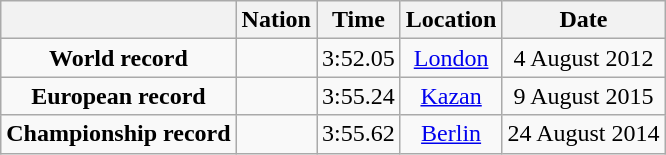<table class=wikitable style=text-align:center>
<tr>
<th></th>
<th>Nation</th>
<th>Time</th>
<th>Location</th>
<th>Date</th>
</tr>
<tr>
<td><strong>World record</strong></td>
<td align=left></td>
<td align=left>3:52.05</td>
<td><a href='#'>London</a></td>
<td>4 August 2012</td>
</tr>
<tr>
<td><strong>European record</strong></td>
<td align=left></td>
<td align=left>3:55.24</td>
<td><a href='#'>Kazan</a></td>
<td>9 August 2015</td>
</tr>
<tr>
<td><strong>Championship record</strong></td>
<td align=left></td>
<td align=left>3:55.62</td>
<td><a href='#'>Berlin</a></td>
<td>24 August 2014</td>
</tr>
</table>
